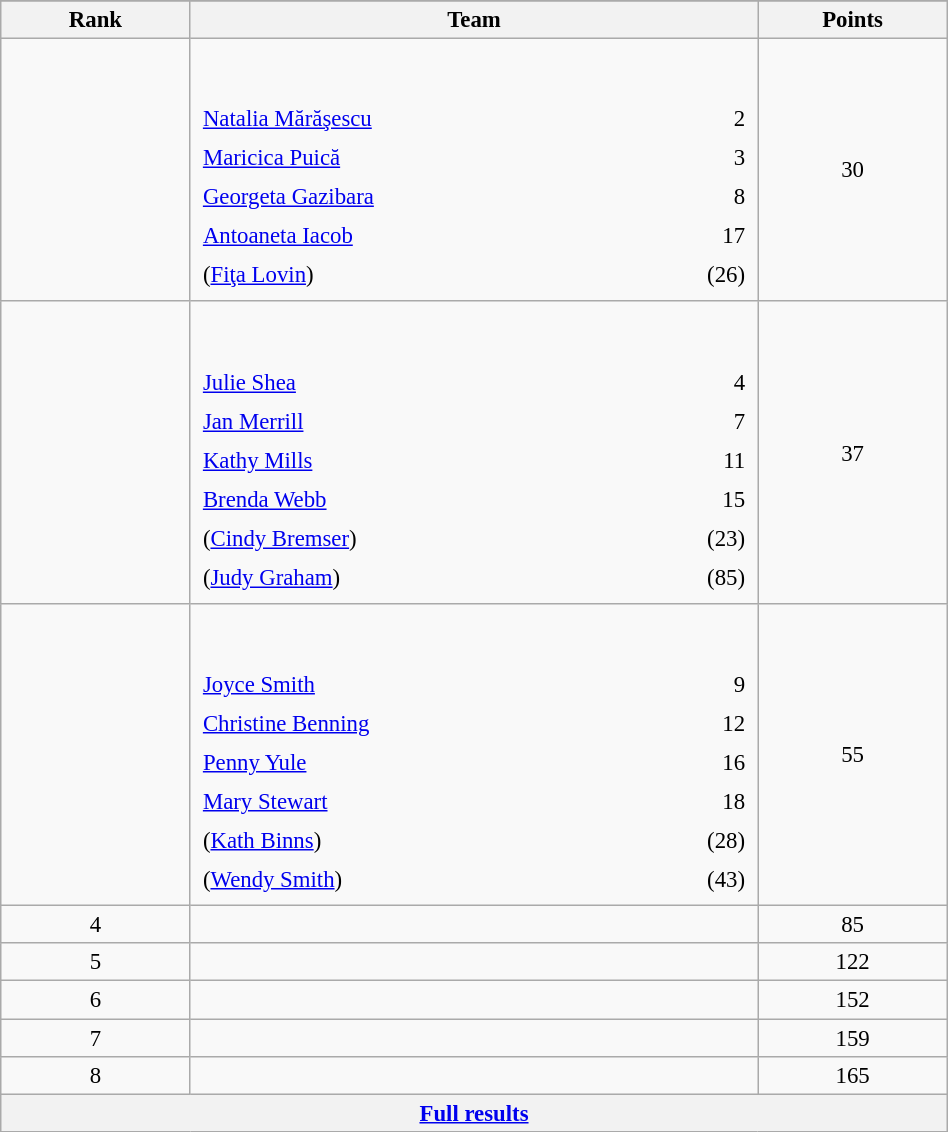<table class="wikitable sortable" style=" text-align:center; font-size:95%;" width="50%">
<tr>
</tr>
<tr>
<th width=10%>Rank</th>
<th width=30%>Team</th>
<th width=10%>Points</th>
</tr>
<tr>
<td align=center></td>
<td align=left> <br><br><table width=100%>
<tr>
<td align=left style="border:0"><a href='#'>Natalia Mărăşescu</a></td>
<td align=right style="border:0">2</td>
</tr>
<tr>
<td align=left style="border:0"><a href='#'>Maricica Puică</a></td>
<td align=right style="border:0">3</td>
</tr>
<tr>
<td align=left style="border:0"><a href='#'>Georgeta Gazibara</a></td>
<td align=right style="border:0">8</td>
</tr>
<tr>
<td align=left style="border:0"><a href='#'>Antoaneta Iacob</a></td>
<td align=right style="border:0">17</td>
</tr>
<tr>
<td align=left style="border:0">(<a href='#'>Fiţa Lovin</a>)</td>
<td align=right style="border:0">(26)</td>
</tr>
</table>
</td>
<td>30</td>
</tr>
<tr>
<td align=center></td>
<td align=left> <br><br><table width=100%>
<tr>
<td align=left style="border:0"><a href='#'>Julie Shea</a></td>
<td align=right style="border:0">4</td>
</tr>
<tr>
<td align=left style="border:0"><a href='#'>Jan Merrill</a></td>
<td align=right style="border:0">7</td>
</tr>
<tr>
<td align=left style="border:0"><a href='#'>Kathy Mills</a></td>
<td align=right style="border:0">11</td>
</tr>
<tr>
<td align=left style="border:0"><a href='#'>Brenda Webb</a></td>
<td align=right style="border:0">15</td>
</tr>
<tr>
<td align=left style="border:0">(<a href='#'>Cindy Bremser</a>)</td>
<td align=right style="border:0">(23)</td>
</tr>
<tr>
<td align=left style="border:0">(<a href='#'>Judy Graham</a>)</td>
<td align=right style="border:0">(85)</td>
</tr>
</table>
</td>
<td>37</td>
</tr>
<tr>
<td align=center></td>
<td align=left> <br><br><table width=100%>
<tr>
<td align=left style="border:0"><a href='#'>Joyce Smith</a></td>
<td align=right style="border:0">9</td>
</tr>
<tr>
<td align=left style="border:0"><a href='#'>Christine Benning</a></td>
<td align=right style="border:0">12</td>
</tr>
<tr>
<td align=left style="border:0"><a href='#'>Penny Yule</a></td>
<td align=right style="border:0">16</td>
</tr>
<tr>
<td align=left style="border:0"><a href='#'>Mary Stewart</a></td>
<td align=right style="border:0">18</td>
</tr>
<tr>
<td align=left style="border:0">(<a href='#'>Kath Binns</a>)</td>
<td align=right style="border:0">(28)</td>
</tr>
<tr>
<td align=left style="border:0">(<a href='#'>Wendy Smith</a>)</td>
<td align=right style="border:0">(43)</td>
</tr>
</table>
</td>
<td>55</td>
</tr>
<tr>
<td align=center>4</td>
<td align=left></td>
<td>85</td>
</tr>
<tr>
<td align=center>5</td>
<td align=left></td>
<td>122</td>
</tr>
<tr>
<td align=center>6</td>
<td align=left></td>
<td>152</td>
</tr>
<tr>
<td align=center>7</td>
<td align=left></td>
<td>159</td>
</tr>
<tr>
<td align=center>8</td>
<td align=left></td>
<td>165</td>
</tr>
<tr class="sortbottom">
<th colspan=3 align=center><a href='#'>Full results</a></th>
</tr>
</table>
